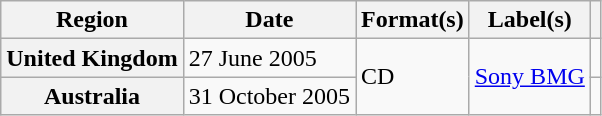<table class="wikitable plainrowheaders">
<tr>
<th scope="col">Region</th>
<th scope="col">Date</th>
<th scope="col">Format(s)</th>
<th scope="col">Label(s)</th>
<th scope="col"></th>
</tr>
<tr>
<th scope="row">United Kingdom</th>
<td>27 June 2005</td>
<td rowspan="2">CD</td>
<td rowspan="2"><a href='#'>Sony BMG</a></td>
<td></td>
</tr>
<tr>
<th scope="row">Australia</th>
<td>31 October 2005</td>
<td></td>
</tr>
</table>
